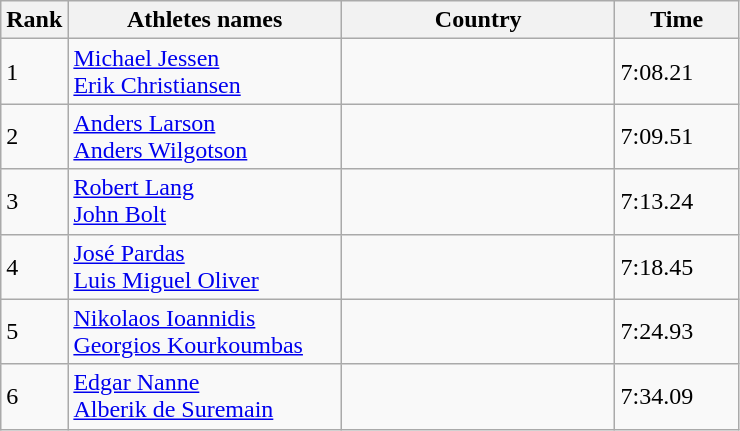<table class="wikitable">
<tr>
<th width=25>Rank</th>
<th width=175>Athletes names</th>
<th width=175>Country</th>
<th width=75>Time</th>
</tr>
<tr>
<td>1</td>
<td><a href='#'>Michael Jessen</a><br><a href='#'>Erik Christiansen</a></td>
<td></td>
<td>7:08.21</td>
</tr>
<tr>
<td>2</td>
<td><a href='#'>Anders Larson</a><br><a href='#'>Anders Wilgotson</a></td>
<td></td>
<td>7:09.51</td>
</tr>
<tr>
<td>3</td>
<td><a href='#'>Robert Lang</a><br><a href='#'>John Bolt</a></td>
<td></td>
<td>7:13.24</td>
</tr>
<tr>
<td>4</td>
<td><a href='#'>José Pardas</a><br><a href='#'>Luis Miguel Oliver</a></td>
<td></td>
<td>7:18.45</td>
</tr>
<tr>
<td>5</td>
<td><a href='#'>Nikolaos Ioannidis</a><br><a href='#'>Georgios Kourkoumbas</a></td>
<td></td>
<td>7:24.93</td>
</tr>
<tr>
<td>6</td>
<td><a href='#'>Edgar Nanne</a><br><a href='#'>Alberik de Suremain</a></td>
<td></td>
<td>7:34.09</td>
</tr>
</table>
